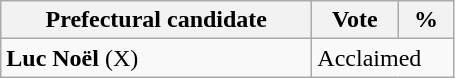<table class="wikitable">
<tr>
<th bgcolor="#DDDDFF" width="200px">Prefectural candidate</th>
<th bgcolor="#DDDDFF" width="50px">Vote</th>
<th bgcolor="#DDDDFF" width="30px">%</th>
</tr>
<tr>
<td><strong>Luc Noël</strong> (X)</td>
<td colspan="2">Acclaimed</td>
</tr>
</table>
